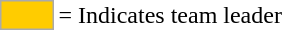<table>
<tr>
<td style="background:#fc0; border:1px solid #aaa; width:2em;"></td>
<td>= Indicates team leader</td>
</tr>
</table>
